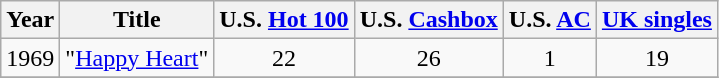<table class="wikitable">
<tr>
<th>Year</th>
<th>Title</th>
<th>U.S. <a href='#'>Hot 100</a></th>
<th>U.S. <a href='#'>Cashbox</a></th>
<th>U.S. <a href='#'>AC</a></th>
<th><a href='#'>UK singles</a></th>
</tr>
<tr>
<td>1969</td>
<td>"<a href='#'>Happy Heart</a>"</td>
<td align="center">22</td>
<td align="center">26</td>
<td align="center">1</td>
<td align="center">19</td>
</tr>
<tr>
</tr>
</table>
